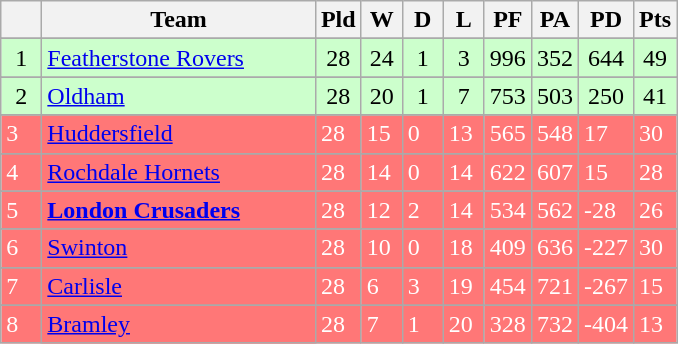<table class="wikitable" style="text-align:center;">
<tr>
<th width=20 abbr="Position"></th>
<th width=175>Team</th>
<th width=20 abbr="Played">Pld</th>
<th width=20 abbr="Won">W</th>
<th width=20 abbr="Drawn">D</th>
<th width=20 abbr="Lost">L</th>
<th width=20 abbr="Points for">PF</th>
<th width=20 abbr="Points against">PA</th>
<th width=25 abbr="Points difference">PD</th>
<th width=20 abbr="Points">Pts</th>
</tr>
<tr>
</tr>
<tr |- align=center style="background:#cfc;">
<td>1</td>
<td align=left style="background#cfc:"><a href='#'>Featherstone Rovers</a></td>
<td>28</td>
<td>24</td>
<td>1</td>
<td>3</td>
<td>996</td>
<td>352</td>
<td>644</td>
<td>49</td>
</tr>
<tr --->
</tr>
<tr align=center style="background:#cfc;">
<td>2</td>
<td align=left style="background#cfc:"><a href='#'>Oldham</a></td>
<td>28</td>
<td>20</td>
<td>1</td>
<td>7</td>
<td>753</td>
<td>503</td>
<td>250</td>
<td>41</td>
</tr>
<tr --->
</tr>
<tr align=left style="background:#ff7777;color:white">
<td>3</td>
<td align=left style="background:#ff7777;color:white"><a href='#'>Huddersfield</a></td>
<td>28</td>
<td>15</td>
<td>0</td>
<td>13</td>
<td>565</td>
<td>548</td>
<td>17</td>
<td>30</td>
</tr>
<tr --->
</tr>
<tr align=left style="background:#ff7777;color:white">
<td>4</td>
<td align=left style="background:#ff7777;color:white"><a href='#'>Rochdale Hornets</a></td>
<td>28</td>
<td>14</td>
<td>0</td>
<td>14</td>
<td>622</td>
<td>607</td>
<td>15</td>
<td>28</td>
</tr>
<tr --->
</tr>
<tr align=left style="background:#ff7777;color:white">
<td>5</td>
<td align=left style="background:#ff7777;color:white"><strong><a href='#'>London Crusaders</a></strong></td>
<td>28</td>
<td>12</td>
<td>2</td>
<td>14</td>
<td>534</td>
<td>562</td>
<td>-28</td>
<td>26</td>
</tr>
<tr --->
</tr>
<tr align=left style="background:#ff7777;color:white">
<td>6</td>
<td align=left style="background:#ff7777;color:white"><a href='#'>Swinton</a></td>
<td>28</td>
<td>10</td>
<td>0</td>
<td>18</td>
<td>409</td>
<td>636</td>
<td>-227</td>
<td>30</td>
</tr>
<tr --->
</tr>
<tr align=left style="background:#ff7777;color:white">
<td>7</td>
<td align=left style="background:#ff7777;color:white"><a href='#'>Carlisle</a></td>
<td>28</td>
<td>6</td>
<td>3</td>
<td>19</td>
<td>454</td>
<td>721</td>
<td>-267</td>
<td>15</td>
</tr>
<tr --->
</tr>
<tr align=left style="background:#ff7777;color:white">
<td>8</td>
<td align=left style="background:#ff7777;color:white"><a href='#'>Bramley</a></td>
<td>28</td>
<td>7</td>
<td>1</td>
<td>20</td>
<td>328</td>
<td>732</td>
<td>-404</td>
<td>13</td>
</tr>
</table>
